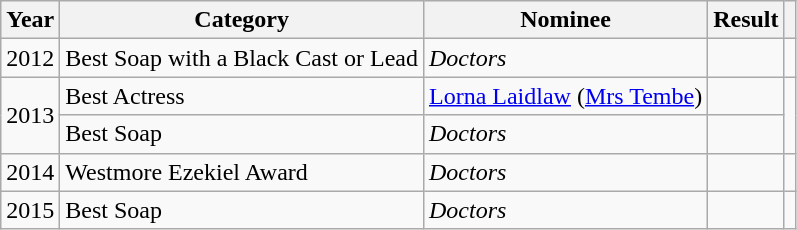<table class="wikitable">
<tr>
<th>Year</th>
<th>Category</th>
<th>Nominee</th>
<th>Result</th>
<th></th>
</tr>
<tr>
<td>2012</td>
<td>Best Soap with a Black Cast or Lead</td>
<td><em>Doctors</em></td>
<td></td>
<td align="center"></td>
</tr>
<tr>
<td rowspan="2">2013</td>
<td>Best Actress</td>
<td><a href='#'>Lorna Laidlaw</a> (<a href='#'>Mrs Tembe</a>)</td>
<td></td>
<td align="center" rowspan="2"></td>
</tr>
<tr>
<td>Best Soap</td>
<td><em>Doctors</em></td>
<td></td>
</tr>
<tr>
<td>2014</td>
<td>Westmore Ezekiel Award</td>
<td><em>Doctors</em></td>
<td></td>
<td align="center"></td>
</tr>
<tr>
<td>2015</td>
<td>Best Soap</td>
<td><em>Doctors</em></td>
<td></td>
<td align="center"></td>
</tr>
</table>
